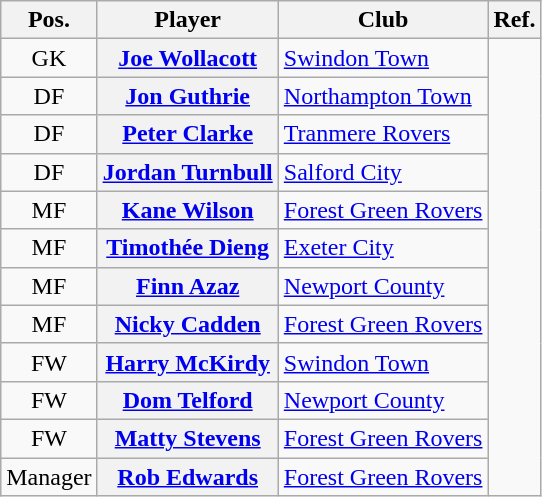<table class="wikitable plainrowheaders" style="text-align: left">
<tr>
<th scope="col">Pos.</th>
<th scope="col">Player</th>
<th scope="col">Club</th>
<th>Ref.</th>
</tr>
<tr>
<td style="text-align:center">GK</td>
<th scope="row"> <a href='#'>Joe Wollacott</a></th>
<td><a href='#'>Swindon Town</a></td>
<td rowspan="12"></td>
</tr>
<tr>
<td style="text-align:center">DF</td>
<th scope="row"> <a href='#'>Jon Guthrie</a></th>
<td><a href='#'>Northampton Town</a></td>
</tr>
<tr>
<td style="text-align:center">DF</td>
<th scope="row"> <a href='#'>Peter Clarke</a></th>
<td><a href='#'>Tranmere Rovers</a></td>
</tr>
<tr>
<td style="text-align:center">DF</td>
<th scope="row"> <a href='#'>Jordan Turnbull</a></th>
<td><a href='#'>Salford City</a></td>
</tr>
<tr>
<td style="text-align:center">MF</td>
<th scope="row"> <a href='#'>Kane Wilson</a></th>
<td><a href='#'>Forest Green Rovers</a></td>
</tr>
<tr>
<td style="text-align:center">MF</td>
<th scope="row"> <a href='#'>Timothée Dieng</a></th>
<td><a href='#'>Exeter City</a></td>
</tr>
<tr>
<td style="text-align:center">MF</td>
<th scope="row"> <a href='#'>Finn Azaz</a></th>
<td><a href='#'>Newport County</a></td>
</tr>
<tr>
<td style="text-align:center">MF</td>
<th scope="row"> <a href='#'>Nicky Cadden</a></th>
<td><a href='#'>Forest Green Rovers</a></td>
</tr>
<tr>
<td style="text-align:center">FW</td>
<th scope="row"> <a href='#'>Harry McKirdy</a></th>
<td><a href='#'>Swindon Town</a></td>
</tr>
<tr>
<td style="text-align:center">FW</td>
<th scope="row"> <a href='#'>Dom Telford</a></th>
<td><a href='#'>Newport County</a></td>
</tr>
<tr>
<td style="text-align:center">FW</td>
<th scope="row"> <a href='#'>Matty Stevens</a></th>
<td><a href='#'>Forest Green Rovers</a></td>
</tr>
<tr>
<td style="text-align:center">Manager</td>
<th scope="row"> <a href='#'>Rob Edwards</a></th>
<td><a href='#'>Forest Green Rovers</a></td>
</tr>
</table>
